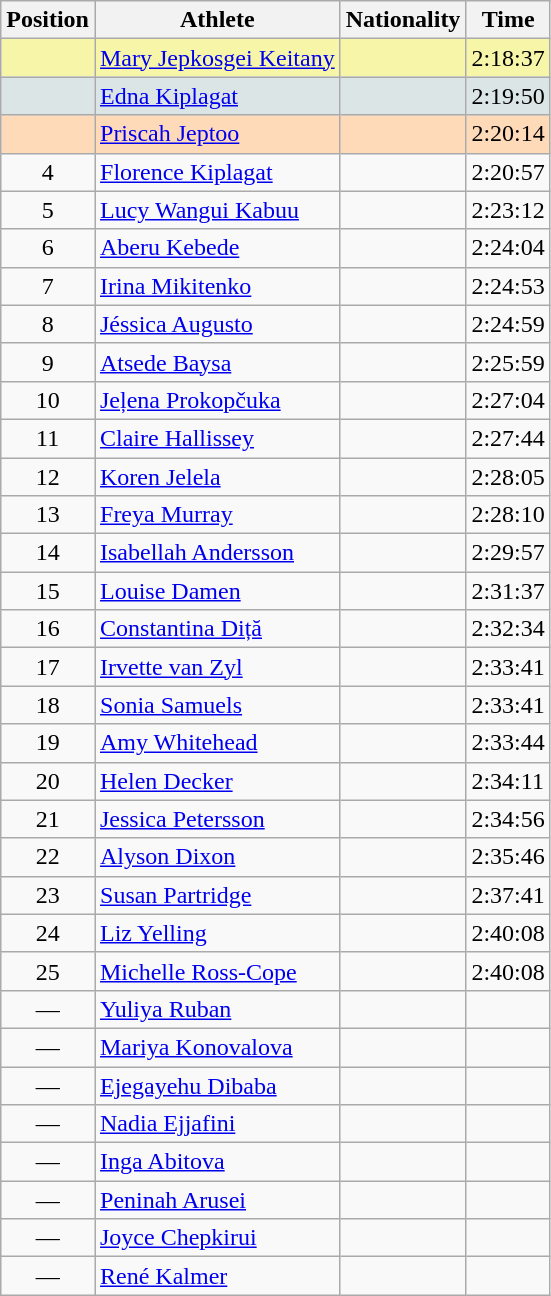<table class="wikitable sortable">
<tr>
<th>Position</th>
<th>Athlete</th>
<th>Nationality</th>
<th>Time</th>
</tr>
<tr bgcolor=#F7F6A8>
<td align=center></td>
<td><a href='#'>Mary Jepkosgei Keitany</a></td>
<td></td>
<td>2:18:37</td>
</tr>
<tr bgcolor=#DCE5E5>
<td align=center></td>
<td><a href='#'>Edna Kiplagat</a></td>
<td></td>
<td>2:19:50</td>
</tr>
<tr bgcolor=#FFDAB9>
<td align=center></td>
<td><a href='#'>Priscah Jeptoo</a></td>
<td></td>
<td>2:20:14</td>
</tr>
<tr>
<td align=center>4</td>
<td><a href='#'>Florence Kiplagat</a></td>
<td></td>
<td>2:20:57</td>
</tr>
<tr>
<td align=center>5</td>
<td><a href='#'>Lucy Wangui Kabuu</a></td>
<td></td>
<td>2:23:12</td>
</tr>
<tr>
<td align=center>6</td>
<td><a href='#'>Aberu Kebede</a></td>
<td></td>
<td>2:24:04</td>
</tr>
<tr>
<td align=center>7</td>
<td><a href='#'>Irina Mikitenko</a></td>
<td></td>
<td>2:24:53</td>
</tr>
<tr>
<td align=center>8</td>
<td><a href='#'>Jéssica Augusto</a></td>
<td></td>
<td>2:24:59</td>
</tr>
<tr>
<td align=center>9</td>
<td><a href='#'>Atsede Baysa</a></td>
<td></td>
<td>2:25:59</td>
</tr>
<tr>
<td align=center>10</td>
<td><a href='#'>Jeļena Prokopčuka</a></td>
<td></td>
<td>2:27:04</td>
</tr>
<tr>
<td align=center>11</td>
<td><a href='#'>Claire Hallissey</a></td>
<td></td>
<td>2:27:44</td>
</tr>
<tr>
<td align=center>12</td>
<td><a href='#'>Koren Jelela</a></td>
<td></td>
<td>2:28:05</td>
</tr>
<tr>
<td align=center>13</td>
<td><a href='#'>Freya Murray</a></td>
<td></td>
<td>2:28:10</td>
</tr>
<tr>
<td align=center>14</td>
<td><a href='#'>Isabellah Andersson</a></td>
<td></td>
<td>2:29:57</td>
</tr>
<tr>
<td align=center>15</td>
<td><a href='#'>Louise Damen</a></td>
<td></td>
<td>2:31:37</td>
</tr>
<tr>
<td align=center>16</td>
<td><a href='#'>Constantina Diță</a></td>
<td></td>
<td>2:32:34</td>
</tr>
<tr>
<td align=center>17</td>
<td><a href='#'>Irvette van Zyl</a></td>
<td></td>
<td>2:33:41</td>
</tr>
<tr>
<td align=center>18</td>
<td><a href='#'>Sonia Samuels</a></td>
<td></td>
<td>2:33:41</td>
</tr>
<tr>
<td align=center>19</td>
<td><a href='#'>Amy Whitehead</a></td>
<td></td>
<td>2:33:44</td>
</tr>
<tr>
<td align=center>20</td>
<td><a href='#'>Helen Decker</a></td>
<td></td>
<td>2:34:11</td>
</tr>
<tr>
<td align=center>21</td>
<td><a href='#'>Jessica Petersson</a></td>
<td></td>
<td>2:34:56</td>
</tr>
<tr>
<td align=center>22</td>
<td><a href='#'>Alyson Dixon</a></td>
<td></td>
<td>2:35:46</td>
</tr>
<tr>
<td align=center>23</td>
<td><a href='#'>Susan Partridge</a></td>
<td></td>
<td>2:37:41</td>
</tr>
<tr>
<td align=center>24</td>
<td><a href='#'>Liz Yelling</a></td>
<td></td>
<td>2:40:08</td>
</tr>
<tr>
<td align=center>25</td>
<td><a href='#'>Michelle Ross-Cope</a></td>
<td></td>
<td>2:40:08</td>
</tr>
<tr>
<td align=center>—</td>
<td><a href='#'>Yuliya Ruban</a></td>
<td></td>
<td></td>
</tr>
<tr>
<td align=center>—</td>
<td><a href='#'>Mariya Konovalova</a></td>
<td></td>
<td></td>
</tr>
<tr>
<td align=center>—</td>
<td><a href='#'>Ejegayehu Dibaba</a></td>
<td></td>
<td></td>
</tr>
<tr>
<td align=center>—</td>
<td><a href='#'>Nadia Ejjafini</a></td>
<td></td>
<td></td>
</tr>
<tr>
<td align=center>—</td>
<td><a href='#'>Inga Abitova</a></td>
<td></td>
<td></td>
</tr>
<tr>
<td align=center>—</td>
<td><a href='#'>Peninah Arusei</a></td>
<td></td>
<td></td>
</tr>
<tr>
<td align=center>—</td>
<td><a href='#'>Joyce Chepkirui</a></td>
<td></td>
<td></td>
</tr>
<tr>
<td align=center>—</td>
<td><a href='#'>René Kalmer</a></td>
<td></td>
<td></td>
</tr>
</table>
